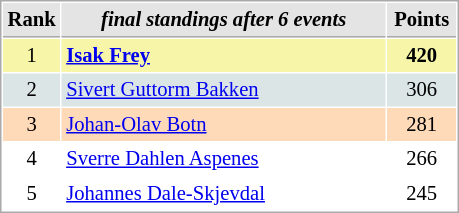<table cellspacing="1" cellpadding="3" style="border:1px solid #AAAAAA;font-size:86%">
<tr style="background-color: #E4E4E4;">
<th style="border-bottom:1px solid #AAAAAA; width: 10px;">Rank</th>
<th style="border-bottom:1px solid #AAAAAA; width: 210px;"><em>final standings after 6 events</em></th>
<th style="border-bottom:1px solid #AAAAAA; width: 40px;">Points</th>
</tr>
<tr style="background:#f7f6a8;">
<td align=center>1</td>
<td> <strong><a href='#'>Isak Frey</a></strong> </td>
<td align=center><strong>420</strong></td>
</tr>
<tr style="background:#dce5e5;">
<td align=center>2</td>
<td> <a href='#'>Sivert Guttorm Bakken</a></td>
<td align=center>306</td>
</tr>
<tr style="background:#ffdab9;">
<td align=center>3</td>
<td> <a href='#'>Johan-Olav Botn</a></td>
<td align=center>281</td>
</tr>
<tr>
<td align=center>4</td>
<td> <a href='#'>Sverre Dahlen Aspenes</a></td>
<td align=center>266</td>
</tr>
<tr>
<td align=center>5</td>
<td> <a href='#'>Johannes Dale-Skjevdal</a></td>
<td align=center>245</td>
</tr>
</table>
